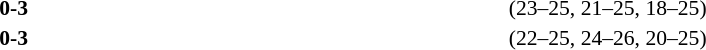<table width=100% cellspacing=1>
<tr>
<th width=20%></th>
<th width=12%></th>
<th width=20%></th>
<th width=33%></th>
<td></td>
</tr>
<tr style=font-size:90%>
<td align=right></td>
<td align=center><strong>0-3</strong></td>
<td></td>
<td>(23–25, 21–25, 18–25)</td>
<td></td>
</tr>
<tr style=font-size:90%>
<td align=right></td>
<td align=center><strong>0-3</strong></td>
<td></td>
<td>(22–25, 24–26, 20–25)</td>
</tr>
</table>
